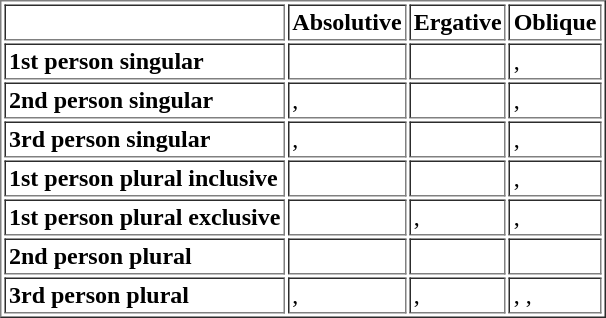<table border="1" cellpadding="2">
<tr>
<th> </th>
<th>Absolutive</th>
<th>Ergative</th>
<th>Oblique</th>
</tr>
<tr>
<td><strong>1st person singular</strong></td>
<td></td>
<td></td>
<td>, </td>
</tr>
<tr>
<td><strong>2nd person singular</strong></td>
<td>, </td>
<td></td>
<td>, </td>
</tr>
<tr>
<td><strong>3rd person singular</strong></td>
<td>, </td>
<td></td>
<td>, </td>
</tr>
<tr>
<td><strong>1st person plural inclusive</strong></td>
<td></td>
<td></td>
<td>, </td>
</tr>
<tr>
<td><strong>1st person plural exclusive</strong></td>
<td></td>
<td>, </td>
<td>, </td>
</tr>
<tr>
<td><strong>2nd person plural</strong></td>
<td></td>
<td></td>
<td></td>
</tr>
<tr>
<td><strong>3rd person plural</strong></td>
<td>, </td>
<td>, </td>
<td>, , </td>
</tr>
</table>
